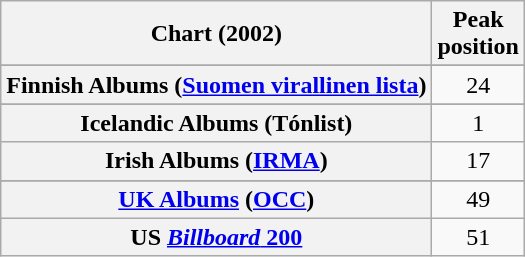<table class="wikitable sortable plainrowheaders">
<tr>
<th>Chart (2002)</th>
<th>Peak<br>position</th>
</tr>
<tr>
</tr>
<tr>
</tr>
<tr>
</tr>
<tr>
</tr>
<tr>
</tr>
<tr>
</tr>
<tr>
<th scope="row">Finnish Albums (<a href='#'>Suomen virallinen lista</a>)</th>
<td style="text-align:center;">24</td>
</tr>
<tr>
</tr>
<tr>
</tr>
<tr>
<th scope="row">Icelandic Albums (Tónlist)</th>
<td style="text-align:center;">1</td>
</tr>
<tr>
<th scope="row">Irish Albums (<a href='#'>IRMA</a>)</th>
<td style="text-align:center;">17</td>
</tr>
<tr>
</tr>
<tr>
</tr>
<tr>
</tr>
<tr>
<th scope="row"><a href='#'>UK Albums</a> (<a href='#'>OCC</a>)</th>
<td style="text-align:center;">49</td>
</tr>
<tr>
<th scope="row">US <a href='#'><em>Billboard</em> 200</a></th>
<td style="text-align:center;">51</td>
</tr>
</table>
